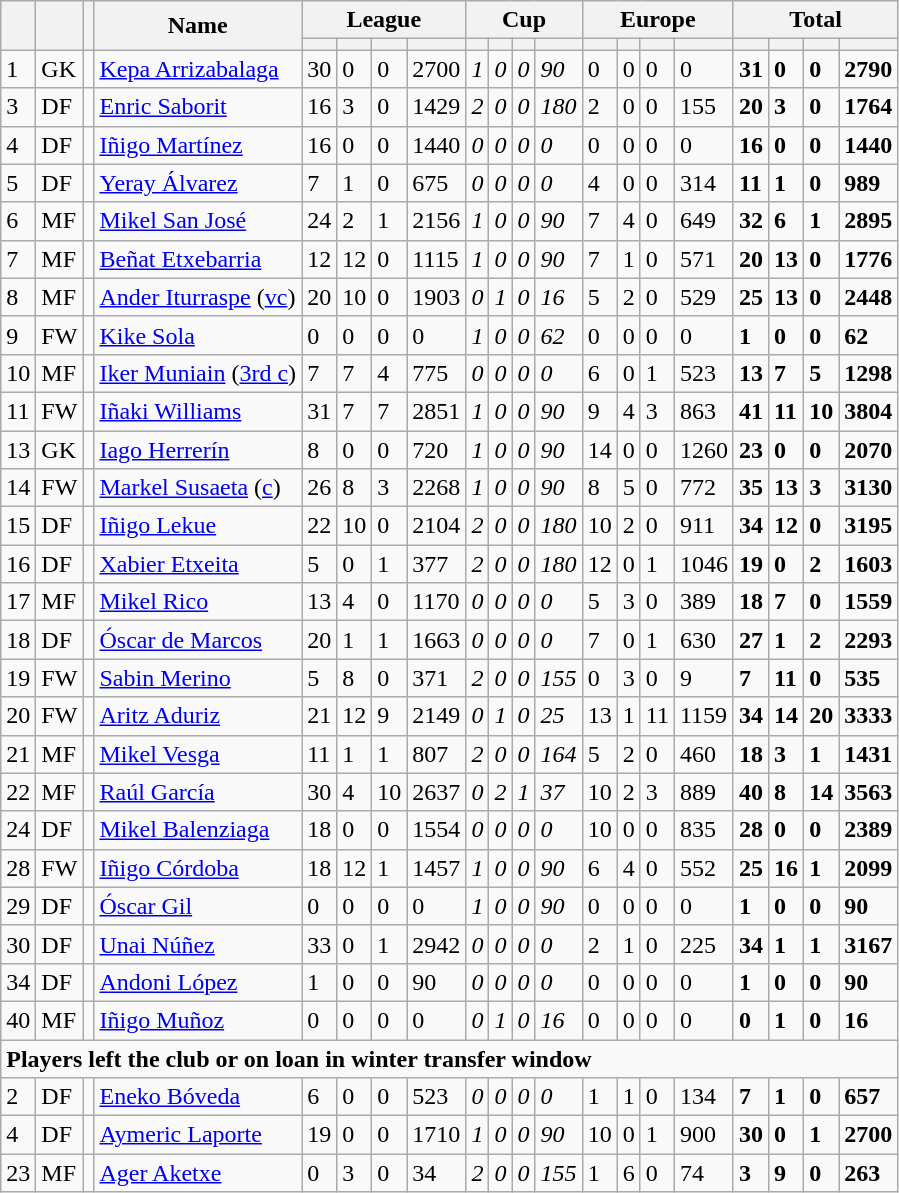<table class="wikitable sortable">
<tr>
<th rowspan=2></th>
<th rowspan=2></th>
<th rowspan=2></th>
<th rowspan=2>Name</th>
<th colspan=4>League</th>
<th colspan=4>Cup</th>
<th colspan=4>Europe</th>
<th colspan=4>Total</th>
</tr>
<tr>
<th></th>
<th></th>
<th></th>
<th></th>
<th></th>
<th></th>
<th></th>
<th></th>
<th></th>
<th></th>
<th></th>
<th></th>
<th></th>
<th></th>
<th></th>
<th></th>
</tr>
<tr>
<td>1</td>
<td>GK</td>
<td></td>
<td><a href='#'>Kepa Arrizabalaga</a></td>
<td>30</td>
<td>0</td>
<td>0</td>
<td>2700</td>
<td><em>1</em></td>
<td><em>0</em></td>
<td><em>0</em></td>
<td><em>90</em></td>
<td>0</td>
<td>0</td>
<td>0</td>
<td>0</td>
<td><strong>31</strong></td>
<td><strong>0</strong></td>
<td><strong>0</strong></td>
<td><strong>2790</strong></td>
</tr>
<tr>
<td>3</td>
<td>DF</td>
<td></td>
<td><a href='#'>Enric Saborit</a></td>
<td>16</td>
<td>3</td>
<td>0</td>
<td>1429</td>
<td><em>2</em></td>
<td><em>0</em></td>
<td><em>0</em></td>
<td><em>180</em></td>
<td>2</td>
<td>0</td>
<td>0</td>
<td>155</td>
<td><strong>20</strong></td>
<td><strong>3</strong></td>
<td><strong>0</strong></td>
<td><strong>1764</strong></td>
</tr>
<tr>
<td>4</td>
<td>DF</td>
<td></td>
<td><a href='#'>Iñigo Martínez</a></td>
<td>16</td>
<td>0</td>
<td>0</td>
<td>1440</td>
<td><em>0</em></td>
<td><em>0</em></td>
<td><em>0</em></td>
<td><em>0</em></td>
<td>0</td>
<td>0</td>
<td>0</td>
<td>0</td>
<td><strong>16</strong></td>
<td><strong>0</strong></td>
<td><strong>0</strong></td>
<td><strong>1440</strong></td>
</tr>
<tr>
<td>5</td>
<td>DF</td>
<td></td>
<td><a href='#'>Yeray Álvarez</a></td>
<td>7</td>
<td>1</td>
<td>0</td>
<td>675</td>
<td><em>0</em></td>
<td><em>0</em></td>
<td><em>0</em></td>
<td><em>0</em></td>
<td>4</td>
<td>0</td>
<td>0</td>
<td>314</td>
<td><strong>11</strong></td>
<td><strong>1</strong></td>
<td><strong>0</strong></td>
<td><strong>989</strong></td>
</tr>
<tr>
<td>6</td>
<td>MF</td>
<td></td>
<td><a href='#'>Mikel San José</a></td>
<td>24</td>
<td>2</td>
<td>1</td>
<td>2156</td>
<td><em>1</em></td>
<td><em>0</em></td>
<td><em>0</em></td>
<td><em>90</em></td>
<td>7</td>
<td>4</td>
<td>0</td>
<td>649</td>
<td><strong>32</strong></td>
<td><strong>6</strong></td>
<td><strong>1</strong></td>
<td><strong>2895</strong></td>
</tr>
<tr>
<td>7</td>
<td>MF</td>
<td></td>
<td><a href='#'>Beñat Etxebarria</a></td>
<td>12</td>
<td>12</td>
<td>0</td>
<td>1115</td>
<td><em>1</em></td>
<td><em>0</em></td>
<td><em>0</em></td>
<td><em>90</em></td>
<td>7</td>
<td>1</td>
<td>0</td>
<td>571</td>
<td><strong>20</strong></td>
<td><strong>13</strong></td>
<td><strong>0</strong></td>
<td><strong>1776</strong></td>
</tr>
<tr>
<td>8</td>
<td>MF</td>
<td></td>
<td><a href='#'>Ander Iturraspe</a> (<a href='#'>vc</a>)</td>
<td>20</td>
<td>10</td>
<td>0</td>
<td>1903</td>
<td><em>0</em></td>
<td><em>1</em></td>
<td><em>0</em></td>
<td><em>16</em></td>
<td>5</td>
<td>2</td>
<td>0</td>
<td>529</td>
<td><strong>25</strong></td>
<td><strong>13</strong></td>
<td><strong>0</strong></td>
<td><strong>2448</strong></td>
</tr>
<tr>
<td>9</td>
<td>FW</td>
<td></td>
<td><a href='#'>Kike Sola</a></td>
<td>0</td>
<td>0</td>
<td>0</td>
<td>0</td>
<td><em>1</em></td>
<td><em>0</em></td>
<td><em>0</em></td>
<td><em>62</em></td>
<td>0</td>
<td>0</td>
<td>0</td>
<td>0</td>
<td><strong>1</strong></td>
<td><strong>0</strong></td>
<td><strong>0</strong></td>
<td><strong>62</strong></td>
</tr>
<tr>
<td>10</td>
<td>MF</td>
<td></td>
<td><a href='#'>Iker Muniain</a> (<a href='#'>3rd c</a>)</td>
<td>7</td>
<td>7</td>
<td>4</td>
<td>775</td>
<td><em>0</em></td>
<td><em>0</em></td>
<td><em>0</em></td>
<td><em>0</em></td>
<td>6</td>
<td>0</td>
<td>1</td>
<td>523</td>
<td><strong>13</strong></td>
<td><strong>7</strong></td>
<td><strong>5</strong></td>
<td><strong>1298</strong></td>
</tr>
<tr>
<td>11</td>
<td>FW</td>
<td></td>
<td><a href='#'>Iñaki Williams</a></td>
<td>31</td>
<td>7</td>
<td>7</td>
<td>2851</td>
<td><em>1</em></td>
<td><em>0</em></td>
<td><em>0</em></td>
<td><em>90</em></td>
<td>9</td>
<td>4</td>
<td>3</td>
<td>863</td>
<td><strong>41</strong></td>
<td><strong>11</strong></td>
<td><strong>10</strong></td>
<td><strong>3804</strong></td>
</tr>
<tr>
<td>13</td>
<td>GK</td>
<td></td>
<td><a href='#'>Iago Herrerín</a></td>
<td>8</td>
<td>0</td>
<td>0</td>
<td>720</td>
<td><em>1</em></td>
<td><em>0</em></td>
<td><em>0</em></td>
<td><em>90</em></td>
<td>14</td>
<td>0</td>
<td>0</td>
<td>1260</td>
<td><strong>23</strong></td>
<td><strong>0</strong></td>
<td><strong>0</strong></td>
<td><strong>2070</strong></td>
</tr>
<tr>
<td>14</td>
<td>FW</td>
<td></td>
<td><a href='#'>Markel Susaeta</a> (<a href='#'>c</a>)</td>
<td>26</td>
<td>8</td>
<td>3</td>
<td>2268</td>
<td><em>1</em></td>
<td><em>0</em></td>
<td><em>0</em></td>
<td><em>90</em></td>
<td>8</td>
<td>5</td>
<td>0</td>
<td>772</td>
<td><strong>35</strong></td>
<td><strong>13</strong></td>
<td><strong>3</strong></td>
<td><strong>3130</strong></td>
</tr>
<tr>
<td>15</td>
<td>DF</td>
<td></td>
<td><a href='#'>Iñigo Lekue</a></td>
<td>22</td>
<td>10</td>
<td>0</td>
<td>2104</td>
<td><em>2</em></td>
<td><em>0</em></td>
<td><em>0</em></td>
<td><em>180</em></td>
<td>10</td>
<td>2</td>
<td>0</td>
<td>911</td>
<td><strong>34</strong></td>
<td><strong>12</strong></td>
<td><strong>0</strong></td>
<td><strong>3195</strong></td>
</tr>
<tr>
<td>16</td>
<td>DF</td>
<td></td>
<td><a href='#'>Xabier Etxeita</a></td>
<td>5</td>
<td>0</td>
<td>1</td>
<td>377</td>
<td><em>2</em></td>
<td><em>0</em></td>
<td><em>0</em></td>
<td><em>180</em></td>
<td>12</td>
<td>0</td>
<td>1</td>
<td>1046</td>
<td><strong>19</strong></td>
<td><strong>0</strong></td>
<td><strong>2</strong></td>
<td><strong>1603</strong></td>
</tr>
<tr>
<td>17</td>
<td>MF</td>
<td></td>
<td><a href='#'>Mikel Rico</a></td>
<td>13</td>
<td>4</td>
<td>0</td>
<td>1170</td>
<td><em>0</em></td>
<td><em>0</em></td>
<td><em>0</em></td>
<td><em>0</em></td>
<td>5</td>
<td>3</td>
<td>0</td>
<td>389</td>
<td><strong>18</strong></td>
<td><strong>7</strong></td>
<td><strong>0</strong></td>
<td><strong>1559</strong></td>
</tr>
<tr>
<td>18</td>
<td>DF</td>
<td></td>
<td><a href='#'>Óscar de Marcos</a></td>
<td>20</td>
<td>1</td>
<td>1</td>
<td>1663</td>
<td><em>0</em></td>
<td><em>0</em></td>
<td><em>0</em></td>
<td><em>0</em></td>
<td>7</td>
<td>0</td>
<td>1</td>
<td>630</td>
<td><strong>27</strong></td>
<td><strong>1</strong></td>
<td><strong>2</strong></td>
<td><strong>2293</strong></td>
</tr>
<tr>
<td>19</td>
<td>FW</td>
<td></td>
<td><a href='#'>Sabin Merino</a></td>
<td>5</td>
<td>8</td>
<td>0</td>
<td>371</td>
<td><em>2</em></td>
<td><em>0</em></td>
<td><em>0</em></td>
<td><em>155</em></td>
<td>0</td>
<td>3</td>
<td>0</td>
<td>9</td>
<td><strong>7</strong></td>
<td><strong>11</strong></td>
<td><strong>0</strong></td>
<td><strong>535</strong></td>
</tr>
<tr>
<td>20</td>
<td>FW</td>
<td></td>
<td><a href='#'>Aritz Aduriz</a></td>
<td>21</td>
<td>12</td>
<td>9</td>
<td>2149</td>
<td><em>0</em></td>
<td><em>1</em></td>
<td><em>0</em></td>
<td><em>25</em></td>
<td>13</td>
<td>1</td>
<td>11</td>
<td>1159</td>
<td><strong>34</strong></td>
<td><strong>14</strong></td>
<td><strong>20</strong></td>
<td><strong>3333</strong></td>
</tr>
<tr>
<td>21</td>
<td>MF</td>
<td></td>
<td><a href='#'>Mikel Vesga</a></td>
<td>11</td>
<td>1</td>
<td>1</td>
<td>807</td>
<td><em>2</em></td>
<td><em>0</em></td>
<td><em>0</em></td>
<td><em>164</em></td>
<td>5</td>
<td>2</td>
<td>0</td>
<td>460</td>
<td><strong>18</strong></td>
<td><strong>3</strong></td>
<td><strong>1</strong></td>
<td><strong>1431</strong></td>
</tr>
<tr>
<td>22</td>
<td>MF</td>
<td></td>
<td><a href='#'>Raúl García</a></td>
<td>30</td>
<td>4</td>
<td>10</td>
<td>2637</td>
<td><em>0</em></td>
<td><em>2</em></td>
<td><em>1</em></td>
<td><em>37</em></td>
<td>10</td>
<td>2</td>
<td>3</td>
<td>889</td>
<td><strong>40</strong></td>
<td><strong>8</strong></td>
<td><strong>14</strong></td>
<td><strong>3563</strong></td>
</tr>
<tr>
<td>24</td>
<td>DF</td>
<td></td>
<td><a href='#'>Mikel Balenziaga</a></td>
<td>18</td>
<td>0</td>
<td>0</td>
<td>1554</td>
<td><em>0</em></td>
<td><em>0</em></td>
<td><em>0</em></td>
<td><em>0</em></td>
<td>10</td>
<td>0</td>
<td>0</td>
<td>835</td>
<td><strong>28</strong></td>
<td><strong>0</strong></td>
<td><strong>0</strong></td>
<td><strong>2389</strong></td>
</tr>
<tr>
<td>28</td>
<td>FW</td>
<td></td>
<td><a href='#'>Iñigo Córdoba</a></td>
<td>18</td>
<td>12</td>
<td>1</td>
<td>1457</td>
<td><em>1</em></td>
<td><em>0</em></td>
<td><em>0</em></td>
<td><em>90</em></td>
<td>6</td>
<td>4</td>
<td>0</td>
<td>552</td>
<td><strong>25</strong></td>
<td><strong>16</strong></td>
<td><strong>1</strong></td>
<td><strong>2099</strong></td>
</tr>
<tr>
<td>29</td>
<td>DF</td>
<td></td>
<td><a href='#'>Óscar Gil</a></td>
<td>0</td>
<td>0</td>
<td>0</td>
<td>0</td>
<td><em>1</em></td>
<td><em>0</em></td>
<td><em>0</em></td>
<td><em>90</em></td>
<td>0</td>
<td>0</td>
<td>0</td>
<td>0</td>
<td><strong>1</strong></td>
<td><strong>0</strong></td>
<td><strong>0</strong></td>
<td><strong>90</strong></td>
</tr>
<tr>
<td>30</td>
<td>DF</td>
<td></td>
<td><a href='#'>Unai Núñez</a></td>
<td>33</td>
<td>0</td>
<td>1</td>
<td>2942</td>
<td><em>0</em></td>
<td><em>0</em></td>
<td><em>0</em></td>
<td><em>0</em></td>
<td>2</td>
<td>1</td>
<td>0</td>
<td>225</td>
<td><strong>34</strong></td>
<td><strong>1</strong></td>
<td><strong>1</strong></td>
<td><strong>3167</strong></td>
</tr>
<tr>
<td>34</td>
<td>DF</td>
<td></td>
<td><a href='#'>Andoni López</a></td>
<td>1</td>
<td>0</td>
<td>0</td>
<td>90</td>
<td><em>0</em></td>
<td><em>0</em></td>
<td><em>0</em></td>
<td><em>0</em></td>
<td>0</td>
<td>0</td>
<td>0</td>
<td>0</td>
<td><strong>1</strong></td>
<td><strong>0</strong></td>
<td><strong>0</strong></td>
<td><strong>90</strong></td>
</tr>
<tr>
<td>40</td>
<td>MF</td>
<td></td>
<td><a href='#'>Iñigo Muñoz</a></td>
<td>0</td>
<td>0</td>
<td>0</td>
<td>0</td>
<td><em>0</em></td>
<td><em>1</em></td>
<td><em>0</em></td>
<td><em>16</em></td>
<td>0</td>
<td>0</td>
<td>0</td>
<td>0</td>
<td><strong>0</strong></td>
<td><strong>1</strong></td>
<td><strong>0</strong></td>
<td><strong>16</strong></td>
</tr>
<tr>
<td colspan=20><strong>Players left the club or on loan in winter transfer window</strong></td>
</tr>
<tr>
<td>2</td>
<td>DF</td>
<td></td>
<td><a href='#'>Eneko Bóveda</a></td>
<td>6</td>
<td>0</td>
<td>0</td>
<td>523</td>
<td><em>0</em></td>
<td><em>0</em></td>
<td><em>0</em></td>
<td><em>0</em></td>
<td>1</td>
<td>1</td>
<td>0</td>
<td>134</td>
<td><strong>7</strong></td>
<td><strong>1</strong></td>
<td><strong>0</strong></td>
<td><strong>657</strong></td>
</tr>
<tr>
<td>4</td>
<td>DF</td>
<td></td>
<td><a href='#'>Aymeric Laporte</a></td>
<td>19</td>
<td>0</td>
<td>0</td>
<td>1710</td>
<td><em>1</em></td>
<td><em>0</em></td>
<td><em>0</em></td>
<td><em>90</em></td>
<td>10</td>
<td>0</td>
<td>1</td>
<td>900</td>
<td><strong>30</strong></td>
<td><strong>0</strong></td>
<td><strong>1</strong></td>
<td><strong>2700</strong></td>
</tr>
<tr>
<td>23</td>
<td>MF</td>
<td></td>
<td><a href='#'>Ager Aketxe</a></td>
<td>0</td>
<td>3</td>
<td>0</td>
<td>34</td>
<td><em>2</em></td>
<td><em>0</em></td>
<td><em>0</em></td>
<td><em>155</em></td>
<td>1</td>
<td>6</td>
<td>0</td>
<td>74</td>
<td><strong>3</strong></td>
<td><strong>9</strong></td>
<td><strong>0</strong></td>
<td><strong>263</strong></td>
</tr>
</table>
